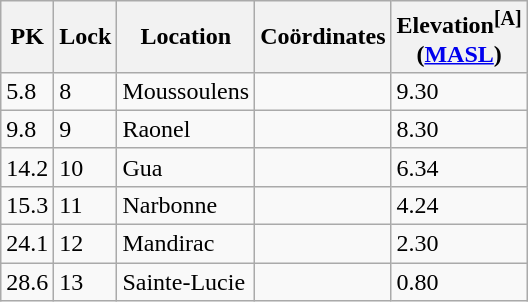<table class=wikitable>
<tr>
<th>PK</th>
<th>Lock</th>
<th>Location</th>
<th>Coördinates</th>
<th>Elevation<span><sup>[A]</sup><br>(<a href='#'>MASL</a>)</span></th>
</tr>
<tr>
<td>5.8</td>
<td>8</td>
<td>Moussoulens</td>
<td></td>
<td>9.30</td>
</tr>
<tr>
<td>9.8</td>
<td>9</td>
<td>Raonel</td>
<td></td>
<td>8.30</td>
</tr>
<tr>
<td>14.2</td>
<td>10</td>
<td>Gua</td>
<td></td>
<td>6.34</td>
</tr>
<tr>
<td>15.3</td>
<td>11</td>
<td>Narbonne</td>
<td></td>
<td>4.24</td>
</tr>
<tr>
<td>24.1</td>
<td>12</td>
<td>Mandirac</td>
<td></td>
<td>2.30</td>
</tr>
<tr>
<td>28.6</td>
<td>13</td>
<td>Sainte-Lucie</td>
<td></td>
<td>0.80</td>
</tr>
</table>
